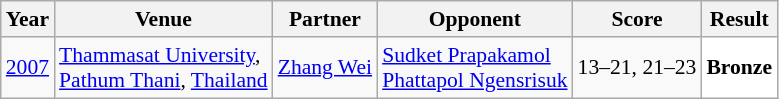<table class="sortable wikitable" style="font-size: 90%;">
<tr>
<th>Year</th>
<th>Venue</th>
<th>Partner</th>
<th>Opponent</th>
<th>Score</th>
<th>Result</th>
</tr>
<tr>
<td align="center"><a href='#'>2007</a></td>
<td align="left"><a href='#'>Thammasat University</a>,<br><a href='#'>Pathum Thani</a>, <a href='#'>Thailand</a></td>
<td align="left"> <a href='#'>Zhang Wei</a></td>
<td align="left"> <a href='#'>Sudket Prapakamol</a> <br>  <a href='#'>Phattapol Ngensrisuk</a></td>
<td align="left">13–21, 21–23</td>
<td style="text-align:left; background:white"> <strong>Bronze</strong></td>
</tr>
</table>
